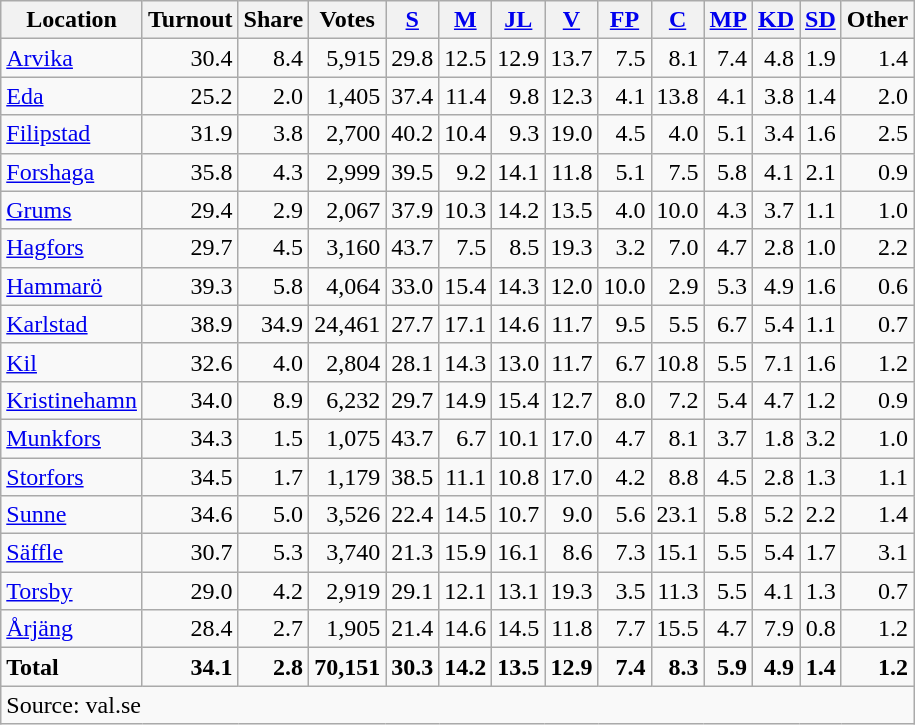<table class="wikitable sortable" style=text-align:right>
<tr>
<th>Location</th>
<th>Turnout</th>
<th>Share</th>
<th>Votes</th>
<th><a href='#'>S</a></th>
<th><a href='#'>M</a></th>
<th><a href='#'>JL</a></th>
<th><a href='#'>V</a></th>
<th><a href='#'>FP</a></th>
<th><a href='#'>C</a></th>
<th><a href='#'>MP</a></th>
<th><a href='#'>KD</a></th>
<th><a href='#'>SD</a></th>
<th>Other</th>
</tr>
<tr>
<td align=left><a href='#'>Arvika</a></td>
<td>30.4</td>
<td>8.4</td>
<td>5,915</td>
<td>29.8</td>
<td>12.5</td>
<td>12.9</td>
<td>13.7</td>
<td>7.5</td>
<td>8.1</td>
<td>7.4</td>
<td>4.8</td>
<td>1.9</td>
<td>1.4</td>
</tr>
<tr>
<td align=left><a href='#'>Eda</a></td>
<td>25.2</td>
<td>2.0</td>
<td>1,405</td>
<td>37.4</td>
<td>11.4</td>
<td>9.8</td>
<td>12.3</td>
<td>4.1</td>
<td>13.8</td>
<td>4.1</td>
<td>3.8</td>
<td>1.4</td>
<td>2.0</td>
</tr>
<tr>
<td align=left><a href='#'>Filipstad</a></td>
<td>31.9</td>
<td>3.8</td>
<td>2,700</td>
<td>40.2</td>
<td>10.4</td>
<td>9.3</td>
<td>19.0</td>
<td>4.5</td>
<td>4.0</td>
<td>5.1</td>
<td>3.4</td>
<td>1.6</td>
<td>2.5</td>
</tr>
<tr>
<td align=left><a href='#'>Forshaga</a></td>
<td>35.8</td>
<td>4.3</td>
<td>2,999</td>
<td>39.5</td>
<td>9.2</td>
<td>14.1</td>
<td>11.8</td>
<td>5.1</td>
<td>7.5</td>
<td>5.8</td>
<td>4.1</td>
<td>2.1</td>
<td>0.9</td>
</tr>
<tr>
<td align=left><a href='#'>Grums</a></td>
<td>29.4</td>
<td>2.9</td>
<td>2,067</td>
<td>37.9</td>
<td>10.3</td>
<td>14.2</td>
<td>13.5</td>
<td>4.0</td>
<td>10.0</td>
<td>4.3</td>
<td>3.7</td>
<td>1.1</td>
<td>1.0</td>
</tr>
<tr>
<td align=left><a href='#'>Hagfors</a></td>
<td>29.7</td>
<td>4.5</td>
<td>3,160</td>
<td>43.7</td>
<td>7.5</td>
<td>8.5</td>
<td>19.3</td>
<td>3.2</td>
<td>7.0</td>
<td>4.7</td>
<td>2.8</td>
<td>1.0</td>
<td>2.2</td>
</tr>
<tr>
<td align=left><a href='#'>Hammarö</a></td>
<td>39.3</td>
<td>5.8</td>
<td>4,064</td>
<td>33.0</td>
<td>15.4</td>
<td>14.3</td>
<td>12.0</td>
<td>10.0</td>
<td>2.9</td>
<td>5.3</td>
<td>4.9</td>
<td>1.6</td>
<td>0.6</td>
</tr>
<tr>
<td align=left><a href='#'>Karlstad</a></td>
<td>38.9</td>
<td>34.9</td>
<td>24,461</td>
<td>27.7</td>
<td>17.1</td>
<td>14.6</td>
<td>11.7</td>
<td>9.5</td>
<td>5.5</td>
<td>6.7</td>
<td>5.4</td>
<td>1.1</td>
<td>0.7</td>
</tr>
<tr>
<td align=left><a href='#'>Kil</a></td>
<td>32.6</td>
<td>4.0</td>
<td>2,804</td>
<td>28.1</td>
<td>14.3</td>
<td>13.0</td>
<td>11.7</td>
<td>6.7</td>
<td>10.8</td>
<td>5.5</td>
<td>7.1</td>
<td>1.6</td>
<td>1.2</td>
</tr>
<tr>
<td align=left><a href='#'>Kristinehamn</a></td>
<td>34.0</td>
<td>8.9</td>
<td>6,232</td>
<td>29.7</td>
<td>14.9</td>
<td>15.4</td>
<td>12.7</td>
<td>8.0</td>
<td>7.2</td>
<td>5.4</td>
<td>4.7</td>
<td>1.2</td>
<td>0.9</td>
</tr>
<tr>
<td align=left><a href='#'>Munkfors</a></td>
<td>34.3</td>
<td>1.5</td>
<td>1,075</td>
<td>43.7</td>
<td>6.7</td>
<td>10.1</td>
<td>17.0</td>
<td>4.7</td>
<td>8.1</td>
<td>3.7</td>
<td>1.8</td>
<td>3.2</td>
<td>1.0</td>
</tr>
<tr>
<td align=left><a href='#'>Storfors</a></td>
<td>34.5</td>
<td>1.7</td>
<td>1,179</td>
<td>38.5</td>
<td>11.1</td>
<td>10.8</td>
<td>17.0</td>
<td>4.2</td>
<td>8.8</td>
<td>4.5</td>
<td>2.8</td>
<td>1.3</td>
<td>1.1</td>
</tr>
<tr>
<td align=left><a href='#'>Sunne</a></td>
<td>34.6</td>
<td>5.0</td>
<td>3,526</td>
<td>22.4</td>
<td>14.5</td>
<td>10.7</td>
<td>9.0</td>
<td>5.6</td>
<td>23.1</td>
<td>5.8</td>
<td>5.2</td>
<td>2.2</td>
<td>1.4</td>
</tr>
<tr>
<td align=left><a href='#'>Säffle</a></td>
<td>30.7</td>
<td>5.3</td>
<td>3,740</td>
<td>21.3</td>
<td>15.9</td>
<td>16.1</td>
<td>8.6</td>
<td>7.3</td>
<td>15.1</td>
<td>5.5</td>
<td>5.4</td>
<td>1.7</td>
<td>3.1</td>
</tr>
<tr>
<td align=left><a href='#'>Torsby</a></td>
<td>29.0</td>
<td>4.2</td>
<td>2,919</td>
<td>29.1</td>
<td>12.1</td>
<td>13.1</td>
<td>19.3</td>
<td>3.5</td>
<td>11.3</td>
<td>5.5</td>
<td>4.1</td>
<td>1.3</td>
<td>0.7</td>
</tr>
<tr>
<td align=left><a href='#'>Årjäng</a></td>
<td>28.4</td>
<td>2.7</td>
<td>1,905</td>
<td>21.4</td>
<td>14.6</td>
<td>14.5</td>
<td>11.8</td>
<td>7.7</td>
<td>15.5</td>
<td>4.7</td>
<td>7.9</td>
<td>0.8</td>
<td>1.2</td>
</tr>
<tr>
<td align=left><strong>Total</strong></td>
<td><strong>34.1</strong></td>
<td><strong>2.8</strong></td>
<td><strong>70,151</strong></td>
<td><strong>30.3</strong></td>
<td><strong>14.2</strong></td>
<td><strong>13.5</strong></td>
<td><strong>12.9</strong></td>
<td><strong>7.4</strong></td>
<td><strong>8.3</strong></td>
<td><strong>5.9</strong></td>
<td><strong>4.9</strong></td>
<td><strong>1.4</strong></td>
<td><strong>1.2</strong></td>
</tr>
<tr>
<td align=left colspan=14>Source: val.se </td>
</tr>
</table>
